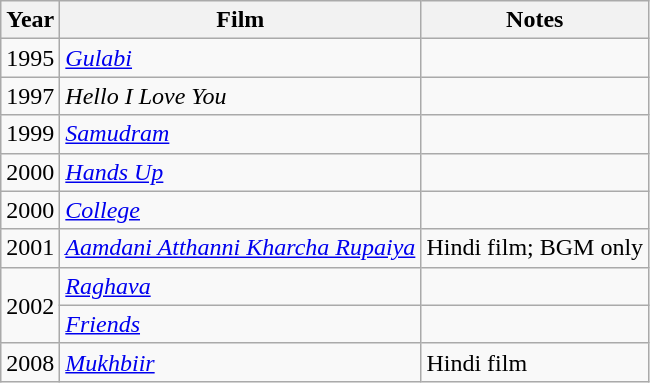<table class="wikitable">
<tr>
<th>Year</th>
<th>Film</th>
<th>Notes</th>
</tr>
<tr>
<td>1995</td>
<td><em><a href='#'>Gulabi</a></em></td>
<td></td>
</tr>
<tr>
<td>1997</td>
<td><em>Hello I Love You</em></td>
<td></td>
</tr>
<tr>
<td>1999</td>
<td><em><a href='#'>Samudram</a></em></td>
<td></td>
</tr>
<tr>
<td>2000</td>
<td><em><a href='#'>Hands Up</a></em></td>
<td></td>
</tr>
<tr>
<td>2000</td>
<td><a href='#'><em>College</em></a></td>
<td></td>
</tr>
<tr>
<td>2001</td>
<td><em><a href='#'>Aamdani Atthanni Kharcha Rupaiya</a></em></td>
<td>Hindi film; BGM only</td>
</tr>
<tr>
<td rowspan="2">2002</td>
<td><em><a href='#'>Raghava</a></em></td>
<td></td>
</tr>
<tr>
<td><em><a href='#'>Friends</a></em></td>
<td></td>
</tr>
<tr>
<td>2008</td>
<td><em><a href='#'>Mukhbiir</a></em></td>
<td>Hindi film</td>
</tr>
</table>
